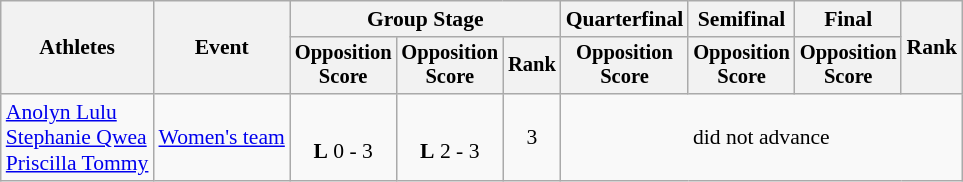<table class="wikitable" style="font-size:90%">
<tr>
<th rowspan=2>Athletes</th>
<th rowspan=2>Event</th>
<th colspan=3>Group Stage</th>
<th>Quarterfinal</th>
<th>Semifinal</th>
<th>Final</th>
<th rowspan=2>Rank</th>
</tr>
<tr style="font-size:95%">
<th>Opposition<br>Score</th>
<th>Opposition<br>Score</th>
<th>Rank</th>
<th>Opposition<br>Score</th>
<th>Opposition<br>Score</th>
<th>Opposition<br>Score</th>
</tr>
<tr align=center>
<td align=left><a href='#'>Anolyn Lulu</a><br><a href='#'>Stephanie Qwea</a><br><a href='#'>Priscilla Tommy</a></td>
<td align=left><a href='#'>Women's team</a></td>
<td><br><strong>L</strong> 0 - 3</td>
<td><br><strong>L</strong> 2 - 3</td>
<td>3</td>
<td colspan=4>did not advance</td>
</tr>
</table>
